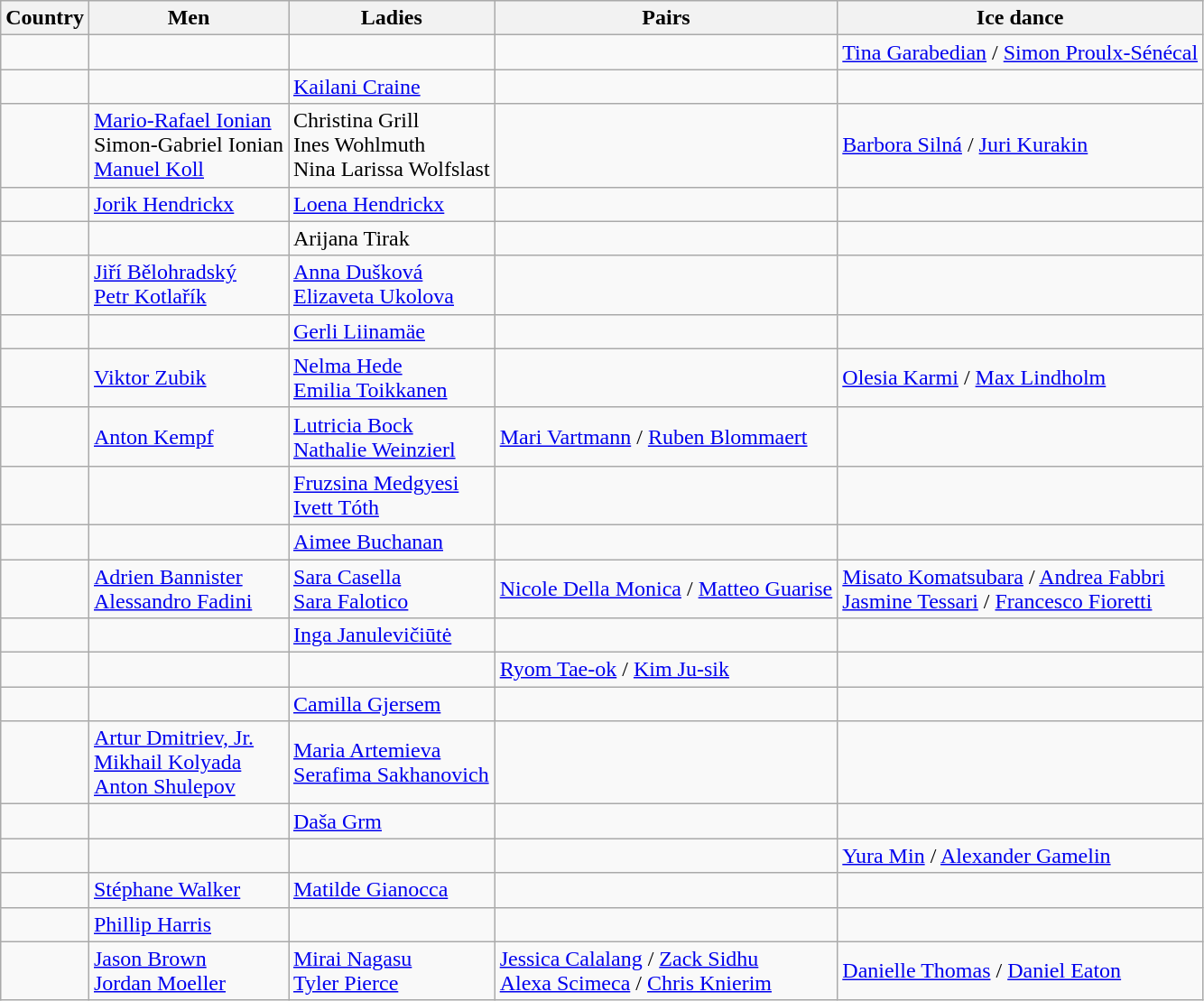<table class="wikitable">
<tr>
<th>Country</th>
<th>Men</th>
<th>Ladies</th>
<th>Pairs</th>
<th>Ice dance</th>
</tr>
<tr>
<td></td>
<td></td>
<td></td>
<td></td>
<td><a href='#'>Tina Garabedian</a> / <a href='#'>Simon Proulx-Sénécal</a></td>
</tr>
<tr>
<td></td>
<td></td>
<td><a href='#'>Kailani Craine</a></td>
<td></td>
<td></td>
</tr>
<tr>
<td></td>
<td><a href='#'>Mario-Rafael Ionian</a> <br> Simon-Gabriel Ionian <br> <a href='#'>Manuel Koll</a></td>
<td>Christina Grill <br> Ines Wohlmuth <br> Nina Larissa Wolfslast</td>
<td></td>
<td><a href='#'>Barbora Silná</a> / <a href='#'>Juri Kurakin</a></td>
</tr>
<tr>
<td></td>
<td><a href='#'>Jorik Hendrickx</a></td>
<td><a href='#'>Loena Hendrickx</a></td>
<td></td>
<td></td>
</tr>
<tr>
<td></td>
<td></td>
<td>Arijana Tirak</td>
<td></td>
<td></td>
</tr>
<tr>
<td></td>
<td><a href='#'>Jiří Bělohradský</a> <br> <a href='#'>Petr Kotlařík</a></td>
<td><a href='#'>Anna Dušková</a> <br> <a href='#'>Elizaveta Ukolova</a></td>
<td></td>
<td></td>
</tr>
<tr>
<td></td>
<td></td>
<td><a href='#'>Gerli Liinamäe</a></td>
<td></td>
<td></td>
</tr>
<tr>
<td></td>
<td><a href='#'>Viktor Zubik</a></td>
<td><a href='#'>Nelma Hede</a> <br> <a href='#'>Emilia Toikkanen</a></td>
<td></td>
<td><a href='#'>Olesia Karmi</a> / <a href='#'>Max Lindholm</a></td>
</tr>
<tr>
<td></td>
<td><a href='#'>Anton Kempf</a></td>
<td><a href='#'>Lutricia Bock</a> <br> <a href='#'>Nathalie Weinzierl</a></td>
<td><a href='#'>Mari Vartmann</a> / <a href='#'>Ruben Blommaert</a></td>
<td></td>
</tr>
<tr>
<td></td>
<td></td>
<td><a href='#'>Fruzsina Medgyesi</a> <br> <a href='#'>Ivett Tóth</a></td>
<td></td>
<td></td>
</tr>
<tr>
<td></td>
<td></td>
<td><a href='#'>Aimee Buchanan</a></td>
<td></td>
<td></td>
</tr>
<tr>
<td></td>
<td><a href='#'>Adrien Bannister</a> <br> <a href='#'>Alessandro Fadini</a></td>
<td><a href='#'>Sara Casella</a> <br> <a href='#'>Sara Falotico</a></td>
<td><a href='#'>Nicole Della Monica</a> / <a href='#'>Matteo Guarise</a></td>
<td><a href='#'>Misato Komatsubara</a> / <a href='#'>Andrea Fabbri</a> <br> <a href='#'>Jasmine Tessari</a> / <a href='#'>Francesco Fioretti</a></td>
</tr>
<tr>
<td></td>
<td></td>
<td><a href='#'>Inga Janulevičiūtė</a></td>
<td></td>
<td></td>
</tr>
<tr>
<td></td>
<td></td>
<td></td>
<td><a href='#'>Ryom Tae-ok</a> / <a href='#'>Kim Ju-sik</a></td>
<td></td>
</tr>
<tr>
<td></td>
<td></td>
<td><a href='#'>Camilla Gjersem</a></td>
<td></td>
<td></td>
</tr>
<tr>
<td></td>
<td><a href='#'>Artur Dmitriev, Jr.</a> <br> <a href='#'>Mikhail Kolyada</a> <br> <a href='#'>Anton Shulepov</a></td>
<td><a href='#'>Maria Artemieva</a> <br> <a href='#'>Serafima Sakhanovich</a></td>
<td></td>
<td></td>
</tr>
<tr>
<td></td>
<td></td>
<td><a href='#'>Daša Grm</a></td>
<td></td>
<td></td>
</tr>
<tr>
<td></td>
<td></td>
<td></td>
<td></td>
<td><a href='#'>Yura Min</a> / <a href='#'>Alexander Gamelin</a></td>
</tr>
<tr>
<td></td>
<td><a href='#'>Stéphane Walker</a></td>
<td><a href='#'>Matilde Gianocca</a></td>
<td></td>
<td></td>
</tr>
<tr>
<td></td>
<td><a href='#'>Phillip Harris</a></td>
<td></td>
<td></td>
<td></td>
</tr>
<tr>
<td></td>
<td><a href='#'>Jason Brown</a> <br> <a href='#'>Jordan Moeller</a></td>
<td><a href='#'>Mirai Nagasu</a> <br> <a href='#'>Tyler Pierce</a></td>
<td><a href='#'>Jessica Calalang</a> / <a href='#'>Zack Sidhu</a> <br> <a href='#'>Alexa Scimeca</a> / <a href='#'>Chris Knierim</a></td>
<td><a href='#'>Danielle Thomas</a> / <a href='#'>Daniel Eaton</a></td>
</tr>
</table>
